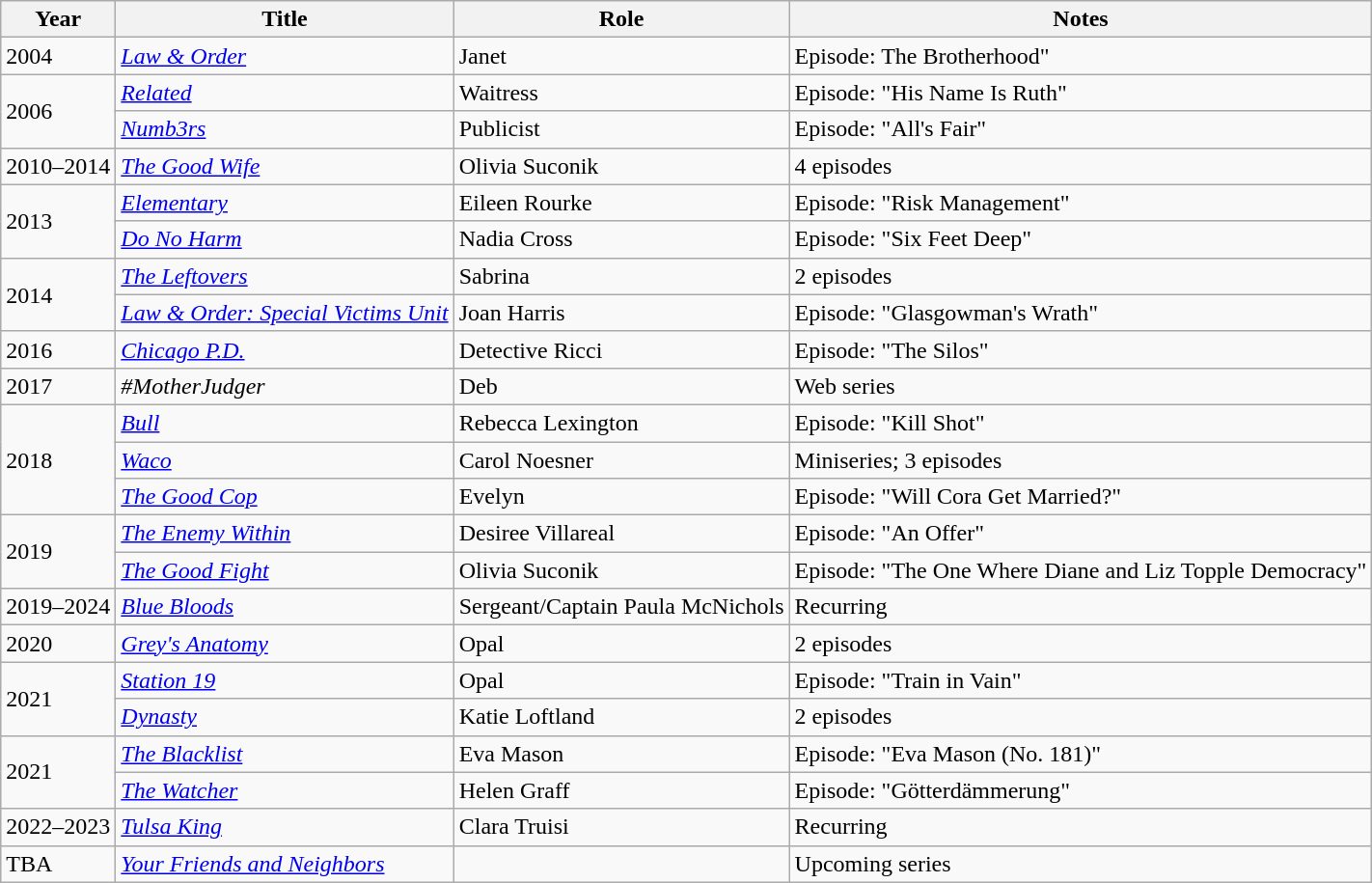<table class="wikitable sortable">
<tr>
<th>Year</th>
<th>Title</th>
<th>Role</th>
<th class="unsortable">Notes</th>
</tr>
<tr>
<td>2004</td>
<td style="text-align:left;"><em><a href='#'>Law & Order</a></em></td>
<td style="text-align:left;">Janet</td>
<td style="text-align:left;">Episode: The Brotherhood"</td>
</tr>
<tr>
<td rowspan=2>2006</td>
<td style="text-align:left;"><em><a href='#'>Related</a></em></td>
<td style="text-align:left;">Waitress</td>
<td style="text-align:left;">Episode: "His Name Is Ruth"</td>
</tr>
<tr>
<td style="text-align:left;"><em><a href='#'>Numb3rs</a></em></td>
<td style="text-align:left;">Publicist</td>
<td style="text-align:left;">Episode: "All's Fair"</td>
</tr>
<tr>
<td style="text-align:center;">2010–2014</td>
<td style="text-align:left;"><em><a href='#'>The Good Wife</a></em></td>
<td style="text-align:left;">Olivia Suconik</td>
<td style="text-align:left;">4 episodes</td>
</tr>
<tr>
<td rowspan=2>2013</td>
<td style="text-align:left;"><em><a href='#'>Elementary</a></em></td>
<td style="text-align:left;">Eileen Rourke</td>
<td style="text-align:left;">Episode: "Risk Management"</td>
</tr>
<tr>
<td style="text-align:left;"><em><a href='#'>Do No Harm</a></em></td>
<td style="text-align:left;">Nadia Cross</td>
<td style="text-align:left;">Episode: "Six Feet Deep"</td>
</tr>
<tr>
<td rowspan=2>2014</td>
<td style="text-align:left;"><em><a href='#'>The Leftovers</a></em></td>
<td style="text-align:left;">Sabrina</td>
<td style="text-align:left;">2 episodes</td>
</tr>
<tr>
<td style="text-align:left;"><em><a href='#'>Law & Order: Special Victims Unit</a></em></td>
<td style="text-align:left;">Joan Harris</td>
<td style="text-align:left;">Episode: "Glasgowman's Wrath"</td>
</tr>
<tr>
<td>2016</td>
<td style="text-align:left;"><em><a href='#'>Chicago P.D.</a></em></td>
<td style="text-align:left;">Detective Ricci</td>
<td style="text-align:left;">Episode: "The Silos"</td>
</tr>
<tr>
<td>2017</td>
<td style="text-align:left;"><em>#MotherJudger</em></td>
<td style="text-align:left;">Deb</td>
<td style="text-align:left;">Web series</td>
</tr>
<tr>
<td rowspan=3>2018</td>
<td style="text-align:left;"><em><a href='#'>Bull</a></em></td>
<td style="text-align:left;">Rebecca Lexington</td>
<td style="text-align:left;">Episode: "Kill Shot"</td>
</tr>
<tr>
<td style="text-align:left;"><em><a href='#'>Waco</a></em></td>
<td style="text-align:left;">Carol Noesner</td>
<td style="text-align:left;">Miniseries; 3 episodes</td>
</tr>
<tr>
<td><em><a href='#'>The Good Cop</a></em></td>
<td>Evelyn</td>
<td>Episode: "Will Cora Get Married?"</td>
</tr>
<tr>
<td rowspan=2>2019</td>
<td><em><a href='#'>The Enemy Within</a></em></td>
<td>Desiree Villareal</td>
<td>Episode: "An Offer"</td>
</tr>
<tr>
<td><em><a href='#'>The Good Fight</a></em></td>
<td>Olivia Suconik</td>
<td>Episode: "The One Where Diane and Liz Topple Democracy"</td>
</tr>
<tr>
<td>2019–2024</td>
<td style="text-align:left;"><em><a href='#'>Blue Bloods</a></em></td>
<td style="text-align:left;">Sergeant/Captain Paula McNichols</td>
<td style="text-align:left;">Recurring</td>
</tr>
<tr>
<td>2020</td>
<td style="text-align:left;"><em><a href='#'>Grey's Anatomy</a></em></td>
<td style="text-align:left;">Opal</td>
<td style="text-align:left;">2 episodes</td>
</tr>
<tr>
<td rowspan=2>2021</td>
<td style="text-align:left;"><em><a href='#'>Station 19</a></em></td>
<td style="text-align:left;">Opal</td>
<td style="text-align:left;">Episode: "Train in Vain"</td>
</tr>
<tr>
<td style="text-align:left;"><em><a href='#'>Dynasty</a></em></td>
<td style="text-align:left;">Katie Loftland</td>
<td style="text-align:left;">2 episodes</td>
</tr>
<tr>
<td rowspan=2>2021</td>
<td style="text-align:left;"><em><a href='#'>The Blacklist</a></em></td>
<td style="text-align:left;">Eva Mason</td>
<td style="text-align:left;">Episode: "Eva Mason (No. 181)"</td>
</tr>
<tr>
<td style="text-align:left;"><em><a href='#'>The Watcher</a></em></td>
<td style="text-align:left;">Helen Graff</td>
<td style="text-align:left;">Episode: "Götterdämmerung"</td>
</tr>
<tr>
<td>2022–2023</td>
<td style="text-align:left;"><em><a href='#'>Tulsa King</a></em></td>
<td style="text-align:left;">Clara Truisi</td>
<td style="text-align:left;">Recurring</td>
</tr>
<tr>
<td>TBA</td>
<td style="text-align:left;"><em><a href='#'>Your Friends and Neighbors</a></em></td>
<td style="text-align:left;"></td>
<td style="text-align:left;">Upcoming series</td>
</tr>
</table>
